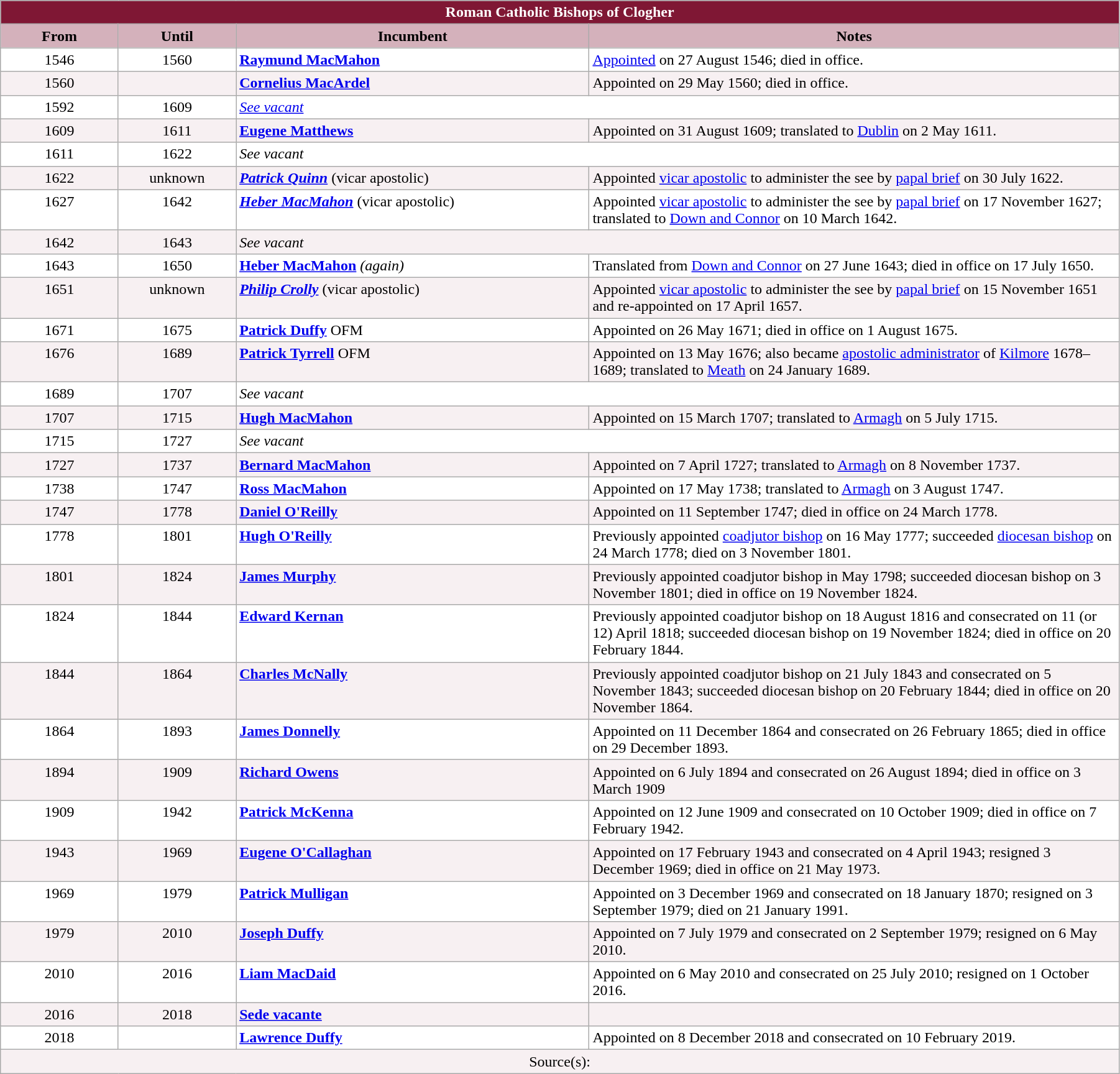<table class="wikitable" style="width:95%;">
<tr>
<th colspan="4" style="background:#7f1734; color:white;">Roman Catholic Bishops of Clogher</th>
</tr>
<tr>
<th style="background:#d4b1bb; width:10%;">From</th>
<th style="background:#d4b1bb; width:10%;">Until</th>
<th style="background:#d4b1bb; width:30%;">Incumbent</th>
<th style="background:#d4b1bb; width:45%;">Notes</th>
</tr>
<tr style="vertical-align:top; background:white;">
<td style="text-align: center;">1546</td>
<td style="text-align: center;">1560</td>
<td><strong><a href='#'>Raymund MacMahon</a></strong></td>
<td><a href='#'>Appointed</a> on 27 August 1546; died in office.</td>
</tr>
<tr style="vertical-align:top; background:#f7f0f2;">
<td style="text-align: center;">1560</td>
<td style="text-align: center;"></td>
<td><strong><a href='#'>Cornelius MacArdel</a></strong></td>
<td>Appointed on 29 May 1560; died in office.</td>
</tr>
<tr style="vertical-align:top; background:white;">
<td style="text-align: center;">1592</td>
<td style="text-align: center;">1609</td>
<td colspan="2"><em><a href='#'>See vacant</a></em></td>
</tr>
<tr style="vertical-align:top; background:#f7f0f2;">
<td style="text-align: center;">1609</td>
<td style="text-align: center;">1611</td>
<td><strong><a href='#'>Eugene Matthews</a></strong></td>
<td>Appointed on 31 August 1609; translated to <a href='#'>Dublin</a> on 2 May 1611.</td>
</tr>
<tr style="vertical-align:top; background:white;">
<td style="text-align: center;">1611</td>
<td style="text-align: center;">1622</td>
<td colspan="2"><em>See vacant</em></td>
</tr>
<tr style="vertical-align:top; background:#f7f0f2;">
<td style="text-align: center;">1622</td>
<td style="text-align: center;">unknown</td>
<td><strong><em><a href='#'>Patrick Quinn</a></em></strong> (vicar apostolic)</td>
<td>Appointed <a href='#'>vicar apostolic</a> to administer the see by <a href='#'>papal brief</a> on 30 July 1622.</td>
</tr>
<tr style="vertical-align:top; background:white;">
<td style="text-align: center;">1627</td>
<td style="text-align: center;">1642</td>
<td><strong><em><a href='#'>Heber MacMahon</a></em></strong> (vicar apostolic)</td>
<td>Appointed <a href='#'>vicar apostolic</a> to administer the see by <a href='#'>papal brief</a> on 17 November 1627; translated to <a href='#'>Down and Connor</a> on 10 March 1642.</td>
</tr>
<tr style="vertical-align:top; background:#f7f0f2;">
<td style="text-align: center;">1642</td>
<td style="text-align: center;">1643</td>
<td colspan="2"><em>See vacant</em></td>
</tr>
<tr style="vertical-align:top; background:white;">
<td style="text-align: center;">1643</td>
<td style="text-align: center;">1650</td>
<td><strong><a href='#'>Heber MacMahon</a></strong> <em>(again)</em></td>
<td>Translated from <a href='#'>Down and Connor</a> on 27 June 1643; died in office on 17 July 1650.</td>
</tr>
<tr style="vertical-align:top; background:#f7f0f2;">
<td style="text-align: center;">1651</td>
<td style="text-align: center;">unknown</td>
<td><strong><em><a href='#'>Philip Crolly</a></em></strong> (vicar apostolic)</td>
<td>Appointed <a href='#'>vicar apostolic</a> to administer the see by <a href='#'>papal brief</a> on 15 November 1651 and re-appointed on 17 April 1657.</td>
</tr>
<tr style="vertical-align:top; background:white;">
<td style="text-align: center;">1671</td>
<td style="text-align: center;">1675</td>
<td><strong><a href='#'>Patrick Duffy</a></strong> OFM</td>
<td>Appointed on 26 May 1671; died in office on 1 August 1675.</td>
</tr>
<tr style="vertical-align:top; background:#f7f0f2;">
<td style="text-align: center;">1676</td>
<td style="text-align: center;">1689</td>
<td><strong><a href='#'>Patrick Tyrrell</a></strong> OFM</td>
<td>Appointed on 13 May 1676; also became <a href='#'>apostolic administrator</a> of <a href='#'>Kilmore</a> 1678–1689; translated to <a href='#'>Meath</a> on 24 January 1689.</td>
</tr>
<tr style="vertical-align:top; background:white;">
<td style="text-align: center;">1689</td>
<td style="text-align: center;">1707</td>
<td colspan="2"><em>See vacant</em></td>
</tr>
<tr style="vertical-align:top; background:#f7f0f2;">
<td style="text-align: center;">1707</td>
<td style="text-align: center;">1715</td>
<td><strong><a href='#'>Hugh MacMahon</a></strong></td>
<td>Appointed on 15 March 1707; translated to <a href='#'>Armagh</a> on 5 July 1715.</td>
</tr>
<tr style="vertical-align:top; background:white;">
<td style="text-align: center;">1715</td>
<td style="text-align: center;">1727</td>
<td colspan="2"><em>See vacant</em></td>
</tr>
<tr style="vertical-align:top; background:#f7f0f2;">
<td style="text-align: center;">1727</td>
<td style="text-align: center;">1737</td>
<td><strong><a href='#'>Bernard MacMahon</a></strong></td>
<td>Appointed on 7 April 1727; translated to <a href='#'>Armagh</a> on 8 November 1737.</td>
</tr>
<tr style="vertical-align:top; background:white;">
<td style="text-align: center;">1738</td>
<td style="text-align: center;">1747</td>
<td><strong><a href='#'>Ross MacMahon</a></strong></td>
<td>Appointed on 17 May 1738; translated to <a href='#'>Armagh</a> on 3 August 1747.</td>
</tr>
<tr style="vertical-align:top; background:#f7f0f2;">
<td style="text-align: center;">1747</td>
<td style="text-align: center;">1778</td>
<td><strong><a href='#'>Daniel O'Reilly</a></strong></td>
<td>Appointed on 11 September 1747; died in office on 24 March 1778.</td>
</tr>
<tr style="vertical-align:top; background:white;">
<td style="text-align: center;">1778</td>
<td style="text-align: center;">1801</td>
<td><strong><a href='#'>Hugh O'Reilly</a></strong></td>
<td>Previously appointed <a href='#'>coadjutor bishop</a> on 16 May 1777; succeeded <a href='#'>diocesan bishop</a> on 24 March 1778; died on 3 November 1801.</td>
</tr>
<tr style="vertical-align:top; background:#f7f0f2;">
<td style="text-align: center;">1801</td>
<td style="text-align: center;">1824</td>
<td><strong><a href='#'>James Murphy</a></strong></td>
<td>Previously appointed coadjutor bishop in May 1798; succeeded diocesan bishop on 3 November 1801; died in office on 19 November 1824.</td>
</tr>
<tr style="vertical-align:top; background:white;">
<td style="text-align: center;">1824</td>
<td style="text-align: center;">1844</td>
<td><strong><a href='#'>Edward Kernan</a></strong></td>
<td>Previously appointed coadjutor bishop on 18 August 1816 and consecrated on 11 (or 12) April 1818; succeeded diocesan bishop on 19 November 1824; died in office on 20 February 1844.</td>
</tr>
<tr style="vertical-align:top; background:#f7f0f2;">
<td style="text-align: center;">1844</td>
<td style="text-align: center;">1864</td>
<td><strong><a href='#'>Charles McNally</a></strong></td>
<td>Previously appointed coadjutor bishop on 21 July 1843 and consecrated on 5 November 1843; succeeded diocesan bishop on 20 February 1844; died in office on 20 November 1864.</td>
</tr>
<tr style="vertical-align:top; background:white;">
<td style="text-align: center;">1864</td>
<td style="text-align: center;">1893</td>
<td><strong><a href='#'>James Donnelly</a></strong></td>
<td>Appointed on 11 December 1864 and consecrated on 26 February 1865; died in office on 29 December 1893.</td>
</tr>
<tr style="vertical-align:top; background:#f7f0f2;">
<td style="text-align: center;">1894</td>
<td style="text-align: center;">1909</td>
<td><strong><a href='#'>Richard Owens</a></strong></td>
<td>Appointed on 6 July 1894 and consecrated on 26 August 1894; died in office on 3 March 1909</td>
</tr>
<tr style="vertical-align:top; background:white;">
<td style="text-align: center;">1909</td>
<td style="text-align: center;">1942</td>
<td><strong><a href='#'>Patrick McKenna</a></strong></td>
<td>Appointed on 12 June 1909 and consecrated on 10 October 1909; died in office on 7 February 1942.</td>
</tr>
<tr style="vertical-align:top; background:#f7f0f2;">
<td style="text-align: center;">1943</td>
<td style="text-align: center;">1969</td>
<td><strong><a href='#'>Eugene O'Callaghan</a></strong></td>
<td>Appointed on 17 February 1943 and consecrated on 4 April 1943; resigned 3 December 1969; died in office on 21 May 1973.</td>
</tr>
<tr style="vertical-align:top; background:white;">
<td style="text-align: center;">1969</td>
<td style="text-align: center;">1979</td>
<td><strong><a href='#'>Patrick Mulligan</a></strong></td>
<td>Appointed on 3 December 1969 and consecrated on 18 January 1870; resigned on 3 September 1979; died on 21 January 1991.</td>
</tr>
<tr style="vertical-align:top; background:#f7f0f2;">
<td style="text-align: center;">1979</td>
<td style="text-align: center;">2010</td>
<td><strong><a href='#'>Joseph Duffy</a></strong></td>
<td>Appointed on 7 July 1979 and consecrated on 2 September 1979; resigned on 6 May 2010.</td>
</tr>
<tr style="vertical-align:top; background:white;">
<td style="text-align: center;">2010</td>
<td style="text-align: center;">2016</td>
<td><strong><a href='#'>Liam MacDaid</a></strong></td>
<td>Appointed on 6 May 2010 and consecrated on 25 July 2010; resigned on 1 October 2016.</td>
</tr>
<tr style="vertical-align:top; background:#f7f0f2;">
<td style="text-align: center;">2016</td>
<td style="text-align: center;">2018</td>
<td><strong><a href='#'>Sede vacante</a></strong></td>
<td></td>
</tr>
<tr style="vertical-align:top; background:white;">
<td style="text-align: center;">2018</td>
<td style="text-align: center;"></td>
<td><strong><a href='#'>Lawrence Duffy</a></strong></td>
<td>Appointed on 8 December 2018 and consecrated on 10 February 2019.</td>
</tr>
<tr style="vertical-align:top; background:#f7f0f2;">
<td colspan="4" style="text-align: center;">Source(s):</td>
</tr>
</table>
